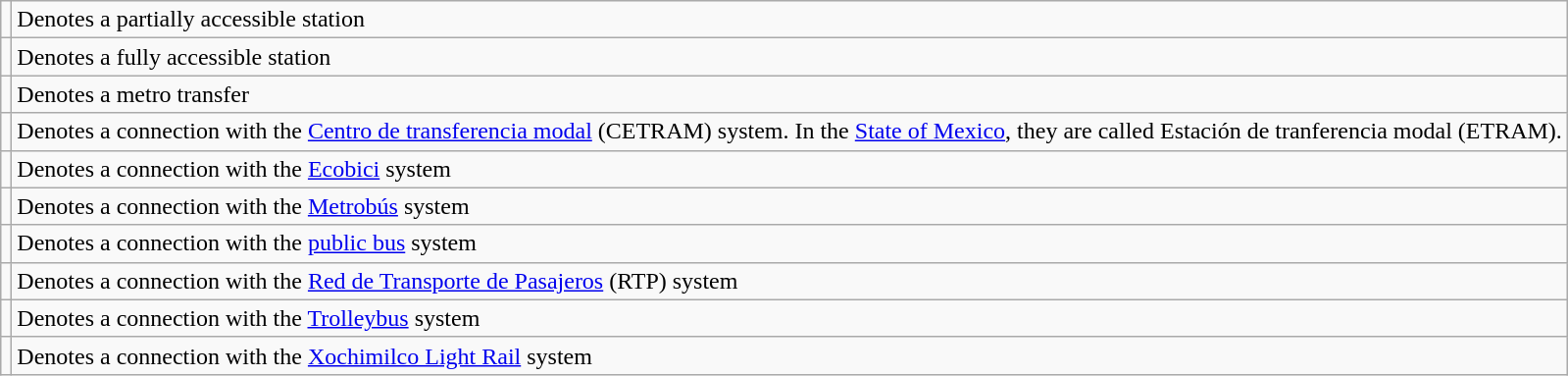<table class="wikitable">
<tr>
<td> </td>
<td>Denotes a partially accessible station</td>
</tr>
<tr>
<td> </td>
<td>Denotes a fully accessible station</td>
</tr>
<tr>
<td></td>
<td>Denotes a metro transfer</td>
</tr>
<tr>
<td></td>
<td>Denotes a connection with the <a href='#'>Centro de transferencia modal</a> (CETRAM) system. In the <a href='#'>State of Mexico</a>, they are called Estación de tranferencia modal (ETRAM).</td>
</tr>
<tr>
<td></td>
<td>Denotes a connection with the <a href='#'>Ecobici</a> system</td>
</tr>
<tr>
<td></td>
<td>Denotes a connection with the <a href='#'>Metrobús</a> system</td>
</tr>
<tr>
<td></td>
<td>Denotes a connection with the <a href='#'>public bus</a> system</td>
</tr>
<tr>
<td></td>
<td>Denotes a connection with the <a href='#'>Red de Transporte de Pasajeros</a> (RTP) system</td>
</tr>
<tr>
<td></td>
<td>Denotes a connection with the <a href='#'>Trolleybus</a> system</td>
</tr>
<tr>
<td></td>
<td>Denotes a connection with the <a href='#'>Xochimilco Light Rail</a> system</td>
</tr>
</table>
